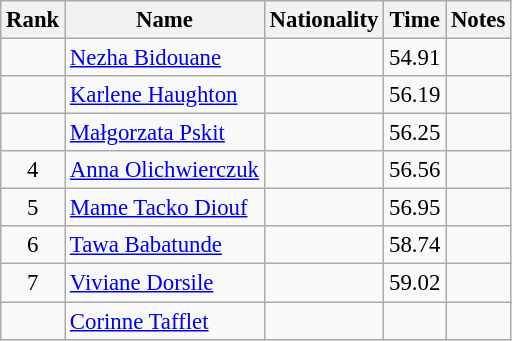<table class="wikitable sortable" style="text-align:center;font-size:95%">
<tr>
<th>Rank</th>
<th>Name</th>
<th>Nationality</th>
<th>Time</th>
<th>Notes</th>
</tr>
<tr>
<td></td>
<td align=left><a href='#'>Nezha Bidouane</a></td>
<td align=left></td>
<td>54.91</td>
<td></td>
</tr>
<tr>
<td></td>
<td align=left><a href='#'>Karlene Haughton</a></td>
<td align=left></td>
<td>56.19</td>
<td></td>
</tr>
<tr>
<td></td>
<td align=left><a href='#'>Małgorzata Pskit</a></td>
<td align=left></td>
<td>56.25</td>
<td></td>
</tr>
<tr>
<td>4</td>
<td align=left><a href='#'>Anna Olichwierczuk</a></td>
<td align=left></td>
<td>56.56</td>
<td></td>
</tr>
<tr>
<td>5</td>
<td align=left><a href='#'>Mame Tacko Diouf</a></td>
<td align=left></td>
<td>56.95</td>
<td></td>
</tr>
<tr>
<td>6</td>
<td align=left><a href='#'>Tawa Babatunde</a></td>
<td align=left></td>
<td>58.74</td>
<td></td>
</tr>
<tr>
<td>7</td>
<td align=left><a href='#'>Viviane Dorsile</a></td>
<td align=left></td>
<td>59.02</td>
<td></td>
</tr>
<tr>
<td></td>
<td align=left><a href='#'>Corinne Tafflet</a></td>
<td align=left></td>
<td></td>
<td></td>
</tr>
</table>
